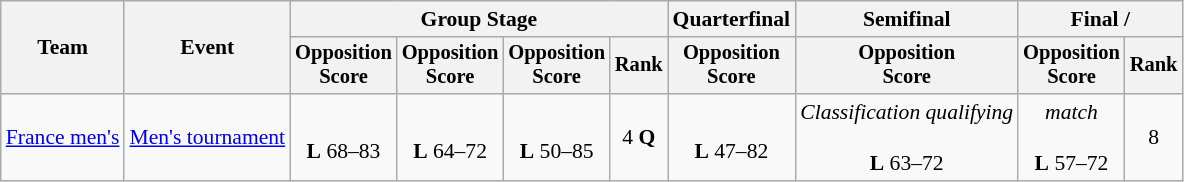<table class="wikitable" style="font-size:90%;text-align:center">
<tr>
<th rowspan="2">Team</th>
<th rowspan="2">Event</th>
<th colspan="4">Group Stage</th>
<th>Quarterfinal</th>
<th>Semifinal</th>
<th colspan="2">Final / </th>
</tr>
<tr style="font-size:95%">
<th>Opposition<br>Score</th>
<th>Opposition<br>Score</th>
<th>Opposition<br>Score</th>
<th>Rank</th>
<th>Opposition<br>Score</th>
<th>Opposition<br>Score</th>
<th>Opposition<br>Score</th>
<th>Rank</th>
</tr>
<tr>
<td align=left><a href='#'>France men's</a></td>
<td align=left><a href='#'>Men's tournament</a></td>
<td><br><strong>L</strong> 68–83</td>
<td><br><strong>L</strong> 64–72</td>
<td><br><strong>L</strong> 50–85</td>
<td>4 <strong>Q</strong></td>
<td><br><strong>L</strong> 47–82</td>
<td><em>Classification qualifying</em><br><br><strong>L</strong> 63–72</td>
<td><em> match</em><br><br><strong>L</strong> 57–72</td>
<td>8</td>
</tr>
</table>
